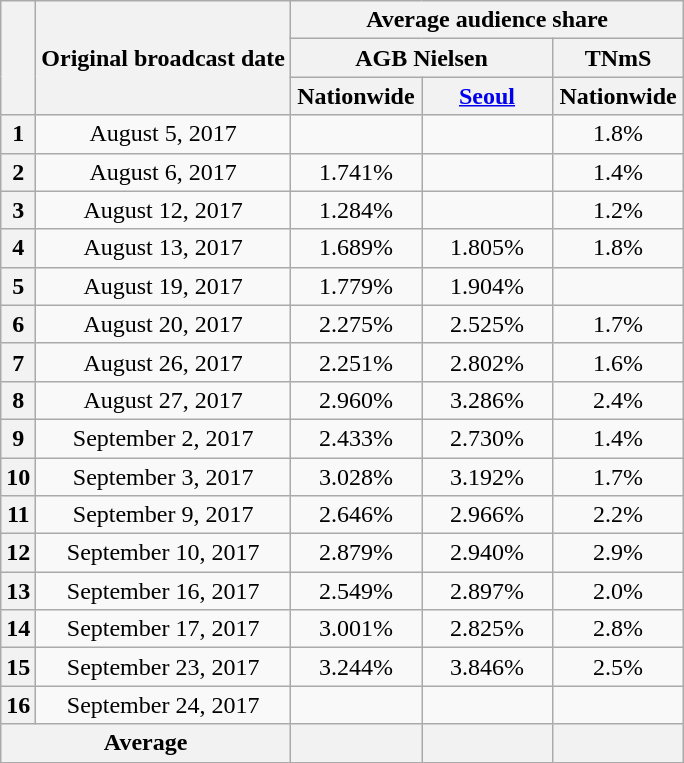<table class="wikitable" style="text-align:center">
<tr>
<th rowspan="3"></th>
<th rowspan="3">Original broadcast date</th>
<th colspan="3">Average audience share</th>
</tr>
<tr>
<th colspan=2>AGB Nielsen</th>
<th>TNmS</th>
</tr>
<tr>
<th width=80>Nationwide</th>
<th width=80><a href='#'>Seoul</a></th>
<th width=80>Nationwide</th>
</tr>
<tr>
<th>1</th>
<td>August 5, 2017</td>
<td></td>
<td></td>
<td>1.8%</td>
</tr>
<tr>
<th>2</th>
<td>August 6, 2017</td>
<td>1.741%</td>
<td></td>
<td>1.4%</td>
</tr>
<tr>
<th>3</th>
<td>August 12, 2017</td>
<td>1.284%</td>
<td></td>
<td>1.2%</td>
</tr>
<tr>
<th>4</th>
<td>August 13, 2017</td>
<td>1.689%</td>
<td>1.805%</td>
<td>1.8%</td>
</tr>
<tr>
<th>5</th>
<td>August 19, 2017</td>
<td>1.779%</td>
<td>1.904%</td>
<td></td>
</tr>
<tr>
<th>6</th>
<td>August 20, 2017</td>
<td>2.275%</td>
<td>2.525%</td>
<td>1.7%</td>
</tr>
<tr>
<th>7</th>
<td>August 26, 2017</td>
<td>2.251%</td>
<td>2.802%</td>
<td>1.6%</td>
</tr>
<tr>
<th>8</th>
<td>August 27, 2017</td>
<td>2.960%</td>
<td>3.286%</td>
<td>2.4%</td>
</tr>
<tr>
<th>9</th>
<td>September 2, 2017</td>
<td>2.433%</td>
<td>2.730%</td>
<td>1.4%</td>
</tr>
<tr>
<th>10</th>
<td>September 3, 2017</td>
<td>3.028%</td>
<td>3.192%</td>
<td>1.7%</td>
</tr>
<tr>
<th>11</th>
<td>September 9, 2017</td>
<td>2.646%</td>
<td>2.966%</td>
<td>2.2%</td>
</tr>
<tr>
<th>12</th>
<td>September 10, 2017</td>
<td>2.879%</td>
<td>2.940%</td>
<td>2.9%</td>
</tr>
<tr>
<th>13</th>
<td>September 16, 2017</td>
<td>2.549%</td>
<td>2.897%</td>
<td>2.0%</td>
</tr>
<tr>
<th>14</th>
<td>September 17, 2017</td>
<td>3.001%</td>
<td>2.825%</td>
<td>2.8%</td>
</tr>
<tr>
<th>15</th>
<td>September 23, 2017</td>
<td>3.244%</td>
<td>3.846%</td>
<td>2.5%</td>
</tr>
<tr>
<th>16</th>
<td>September 24, 2017</td>
<td></td>
<td></td>
<td></td>
</tr>
<tr>
<th colspan=2>Average</th>
<th></th>
<th></th>
<th></th>
</tr>
</table>
